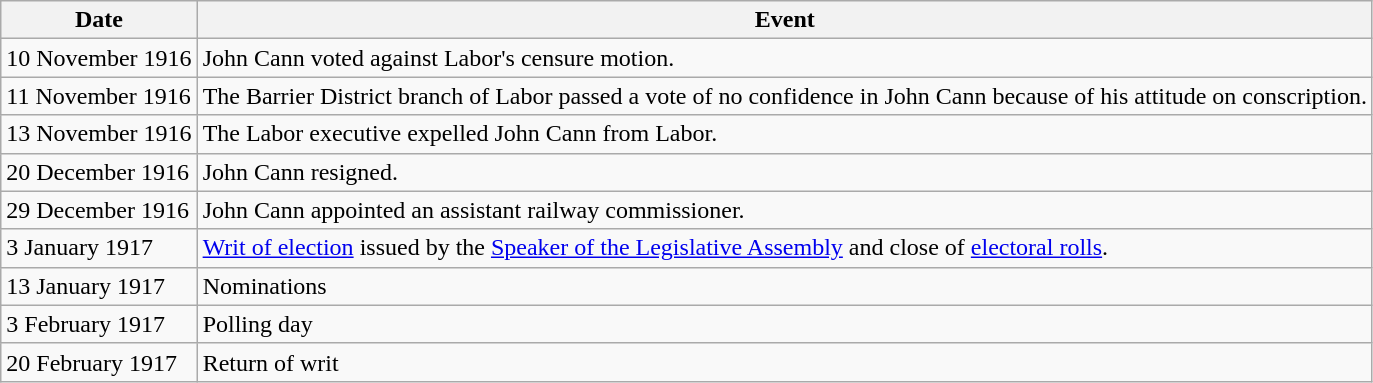<table class="wikitable">
<tr>
<th>Date</th>
<th>Event</th>
</tr>
<tr>
<td>10 November 1916</td>
<td>John Cann voted against Labor's censure motion.</td>
</tr>
<tr>
<td>11 November 1916</td>
<td>The Barrier District branch of Labor passed a vote of no confidence in John Cann because of his attitude on conscription.</td>
</tr>
<tr>
<td>13 November 1916</td>
<td>The Labor executive expelled John Cann from Labor.</td>
</tr>
<tr>
<td>20 December 1916</td>
<td>John Cann resigned.</td>
</tr>
<tr>
<td>29 December 1916</td>
<td>John Cann appointed an assistant railway commissioner.</td>
</tr>
<tr>
<td>3 January 1917</td>
<td><a href='#'>Writ of election</a> issued by the <a href='#'>Speaker of the Legislative Assembly</a> and close of <a href='#'>electoral rolls</a>.</td>
</tr>
<tr>
<td>13 January 1917</td>
<td>Nominations</td>
</tr>
<tr>
<td>3 February 1917</td>
<td>Polling day</td>
</tr>
<tr>
<td>20 February 1917</td>
<td>Return of writ</td>
</tr>
</table>
